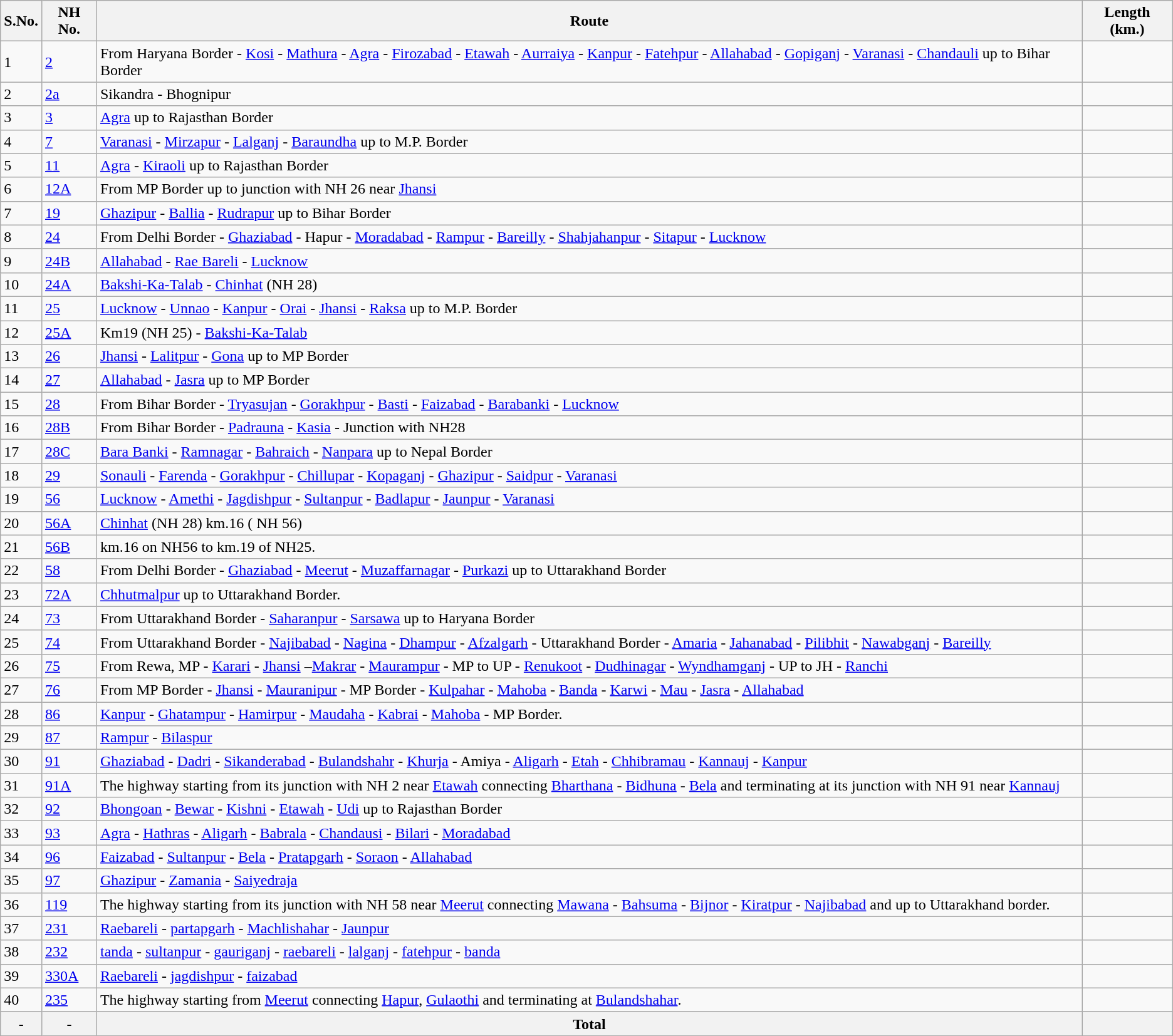<table class="wikitable">
<tr>
<th>S.No.</th>
<th>NH No.</th>
<th>Route</th>
<th>Length (km.)</th>
</tr>
<tr>
<td>1</td>
<td><a href='#'>2</a></td>
<td>From Haryana Border - <a href='#'>Kosi</a> - <a href='#'>Mathura</a> - <a href='#'>Agra</a> - <a href='#'>Firozabad</a> - <a href='#'>Etawah</a> - <a href='#'>Aurraiya</a> - <a href='#'>Kanpur</a> - <a href='#'>Fatehpur</a> - <a href='#'>Allahabad</a> - <a href='#'>Gopiganj</a> - <a href='#'>Varanasi</a> - <a href='#'>Chandauli</a> up to Bihar Border</td>
<td></td>
</tr>
<tr>
<td>2</td>
<td><a href='#'>2a</a></td>
<td>Sikandra - Bhognipur</td>
<td></td>
</tr>
<tr>
<td>3</td>
<td><a href='#'>3</a></td>
<td><a href='#'>Agra</a> up to Rajasthan Border</td>
<td></td>
</tr>
<tr>
<td>4</td>
<td><a href='#'>7</a></td>
<td><a href='#'>Varanasi</a> - <a href='#'>Mirzapur</a> - <a href='#'>Lalganj</a> - <a href='#'>Baraundha</a> up to M.P. Border</td>
<td></td>
</tr>
<tr>
<td>5</td>
<td><a href='#'>11</a></td>
<td><a href='#'>Agra</a> - <a href='#'>Kiraoli</a> up to Rajasthan Border</td>
<td></td>
</tr>
<tr>
<td>6</td>
<td><a href='#'>12A</a></td>
<td>From MP Border up to junction with NH 26 near <a href='#'>Jhansi</a></td>
<td></td>
</tr>
<tr>
<td>7</td>
<td><a href='#'>19</a></td>
<td><a href='#'>Ghazipur</a> - <a href='#'>Ballia</a> - <a href='#'>Rudrapur</a> up to Bihar Border</td>
<td></td>
</tr>
<tr>
<td>8</td>
<td><a href='#'>24</a></td>
<td>From Delhi Border - <a href='#'>Ghaziabad</a> - Hapur - <a href='#'>Moradabad</a> - <a href='#'>Rampur</a> - <a href='#'>Bareilly</a> - <a href='#'>Shahjahanpur</a> - <a href='#'>Sitapur</a> - <a href='#'>Lucknow</a></td>
<td></td>
</tr>
<tr>
<td>9</td>
<td><a href='#'>24B</a></td>
<td><a href='#'>Allahabad</a> - <a href='#'>Rae Bareli</a> - <a href='#'>Lucknow</a></td>
<td></td>
</tr>
<tr>
<td>10</td>
<td><a href='#'>24A</a></td>
<td><a href='#'>Bakshi-Ka-Talab</a> - <a href='#'>Chinhat</a> (NH 28)</td>
<td></td>
</tr>
<tr>
<td>11</td>
<td><a href='#'>25</a></td>
<td><a href='#'>Lucknow</a> - <a href='#'>Unnao</a> - <a href='#'>Kanpur</a> - <a href='#'>Orai</a> - <a href='#'>Jhansi</a> - <a href='#'>Raksa</a> up to M.P. Border</td>
<td></td>
</tr>
<tr>
<td>12</td>
<td><a href='#'>25A</a></td>
<td>Km19 (NH 25) - <a href='#'>Bakshi-Ka-Talab</a></td>
<td></td>
</tr>
<tr>
<td>13</td>
<td><a href='#'>26</a></td>
<td><a href='#'>Jhansi</a> - <a href='#'>Lalitpur</a> - <a href='#'>Gona</a> up to MP Border</td>
<td></td>
</tr>
<tr>
<td>14</td>
<td><a href='#'>27</a></td>
<td><a href='#'>Allahabad</a> - <a href='#'>Jasra</a> up to MP Border</td>
<td></td>
</tr>
<tr>
<td>15</td>
<td><a href='#'>28</a></td>
<td>From Bihar Border - <a href='#'>Tryasujan</a> - <a href='#'>Gorakhpur</a> - <a href='#'>Basti</a> - <a href='#'>Faizabad</a> - <a href='#'>Barabanki</a> - <a href='#'>Lucknow</a></td>
<td></td>
</tr>
<tr>
<td>16</td>
<td><a href='#'>28B</a></td>
<td>From Bihar Border - <a href='#'>Padrauna</a> - <a href='#'>Kasia</a> - Junction with NH28</td>
<td></td>
</tr>
<tr>
<td>17</td>
<td><a href='#'>28C</a></td>
<td><a href='#'>Bara Banki</a> - <a href='#'>Ramnagar</a> - <a href='#'>Bahraich</a> - <a href='#'>Nanpara</a> up to Nepal Border</td>
<td></td>
</tr>
<tr>
<td>18</td>
<td><a href='#'>29</a></td>
<td><a href='#'>Sonauli</a> - <a href='#'>Farenda</a> - <a href='#'>Gorakhpur</a> - <a href='#'>Chillupar</a> - <a href='#'>Kopaganj</a> - <a href='#'>Ghazipur</a> - <a href='#'>Saidpur</a> - <a href='#'>Varanasi</a></td>
<td></td>
</tr>
<tr>
<td>19</td>
<td><a href='#'>56</a></td>
<td><a href='#'>Lucknow</a> - <a href='#'>Amethi</a> - <a href='#'>Jagdishpur</a> - <a href='#'>Sultanpur</a> - <a href='#'>Badlapur</a> - <a href='#'>Jaunpur</a> - <a href='#'>Varanasi</a></td>
<td></td>
</tr>
<tr>
<td>20</td>
<td><a href='#'>56A</a></td>
<td><a href='#'>Chinhat</a> (NH 28) km.16 ( NH 56)</td>
<td></td>
</tr>
<tr>
<td>21</td>
<td><a href='#'>56B</a></td>
<td>km.16 on NH56 to km.19 of NH25.</td>
<td></td>
</tr>
<tr>
<td>22</td>
<td><a href='#'>58</a></td>
<td>From Delhi Border - <a href='#'>Ghaziabad</a> - <a href='#'>Meerut</a> - <a href='#'>Muzaffarnagar</a> - <a href='#'>Purkazi</a> up to Uttarakhand Border</td>
<td></td>
</tr>
<tr>
<td>23</td>
<td><a href='#'>72A</a></td>
<td><a href='#'>Chhutmalpur</a> up to Uttarakhand Border.</td>
<td></td>
</tr>
<tr>
<td>24</td>
<td><a href='#'>73</a></td>
<td>From Uttarakhand Border - <a href='#'>Saharanpur</a> - <a href='#'>Sarsawa</a> up to Haryana Border</td>
<td></td>
</tr>
<tr>
<td>25</td>
<td><a href='#'>74</a></td>
<td>From Uttarakhand Border - <a href='#'>Najibabad</a> - <a href='#'>Nagina</a> - <a href='#'>Dhampur</a> - <a href='#'>Afzalgarh</a> - Uttarakhand Border - <a href='#'>Amaria</a> - <a href='#'>Jahanabad</a> - <a href='#'>Pilibhit</a> - <a href='#'>Nawabganj</a> - <a href='#'>Bareilly</a></td>
<td></td>
</tr>
<tr>
<td>26</td>
<td><a href='#'>75</a></td>
<td>From Rewa, MP - <a href='#'>Karari</a> - <a href='#'>Jhansi</a> –<a href='#'>Makrar</a> - <a href='#'>Maurampur</a> - MP to UP  - <a href='#'>Renukoot</a> - <a href='#'>Dudhinagar</a> - <a href='#'>Wyndhamganj</a> - UP to JH  - <a href='#'>Ranchi</a></td>
<td></td>
</tr>
<tr>
<td>27</td>
<td><a href='#'>76</a></td>
<td>From MP Border - <a href='#'>Jhansi</a> - <a href='#'>Mauranipur</a> - MP Border - <a href='#'>Kulpahar</a> - <a href='#'>Mahoba</a> - <a href='#'>Banda</a> - <a href='#'>Karwi</a> - <a href='#'>Mau</a> - <a href='#'>Jasra</a> - <a href='#'>Allahabad</a></td>
<td></td>
</tr>
<tr>
<td>28</td>
<td><a href='#'>86</a></td>
<td><a href='#'>Kanpur</a> - <a href='#'>Ghatampur</a> - <a href='#'>Hamirpur</a> - <a href='#'>Maudaha</a> - <a href='#'>Kabrai</a> - <a href='#'>Mahoba</a> - MP Border.</td>
<td></td>
</tr>
<tr>
<td>29</td>
<td><a href='#'>87</a></td>
<td><a href='#'>Rampur</a> - <a href='#'>Bilaspur</a></td>
<td></td>
</tr>
<tr>
<td>30</td>
<td><a href='#'>91</a></td>
<td><a href='#'>Ghaziabad</a> - <a href='#'>Dadri</a> - <a href='#'>Sikanderabad</a> - <a href='#'>Bulandshahr</a> - <a href='#'>Khurja</a> - Amiya - <a href='#'>Aligarh</a> - <a href='#'>Etah</a> - <a href='#'>Chhibramau</a> - <a href='#'>Kannauj</a> - <a href='#'>Kanpur</a></td>
<td></td>
</tr>
<tr>
<td>31</td>
<td><a href='#'>91A</a></td>
<td>The highway starting from its junction with NH 2 near <a href='#'>Etawah</a> connecting <a href='#'>Bharthana</a> - <a href='#'>Bidhuna</a> - <a href='#'>Bela</a> and terminating at its junction with NH 91 near <a href='#'>Kannauj</a></td>
<td></td>
</tr>
<tr>
<td>32</td>
<td><a href='#'>92</a></td>
<td><a href='#'>Bhongoan</a> - <a href='#'>Bewar</a> - <a href='#'>Kishni</a> - <a href='#'>Etawah</a> - <a href='#'>Udi</a> up to Rajasthan Border</td>
<td></td>
</tr>
<tr>
<td>33</td>
<td><a href='#'>93</a></td>
<td><a href='#'>Agra</a> - <a href='#'>Hathras</a> - <a href='#'>Aligarh</a> - <a href='#'>Babrala</a> - <a href='#'>Chandausi</a> - <a href='#'>Bilari</a> - <a href='#'>Moradabad</a></td>
<td></td>
</tr>
<tr>
<td>34</td>
<td><a href='#'>96</a></td>
<td><a href='#'>Faizabad</a> - <a href='#'>Sultanpur</a> - <a href='#'>Bela</a> - <a href='#'>Pratapgarh</a> - <a href='#'>Soraon</a> - <a href='#'>Allahabad</a></td>
<td></td>
</tr>
<tr>
<td>35</td>
<td><a href='#'>97</a></td>
<td><a href='#'>Ghazipur</a> - <a href='#'>Zamania</a> - <a href='#'>Saiyedraja</a></td>
<td></td>
</tr>
<tr>
<td>36</td>
<td><a href='#'>119</a></td>
<td>The highway starting from its junction with NH 58 near <a href='#'>Meerut</a> connecting <a href='#'>Mawana</a> - <a href='#'>Bahsuma</a> - <a href='#'>Bijnor</a> - <a href='#'>Kiratpur</a> - <a href='#'>Najibabad</a> and up to Uttarakhand border.</td>
<td></td>
</tr>
<tr>
<td>37</td>
<td><a href='#'>231</a></td>
<td><a href='#'>Raebareli</a> - <a href='#'>partapgarh</a> - <a href='#'>Machlishahar</a> - <a href='#'>Jaunpur</a></td>
<td></td>
</tr>
<tr>
<td>38</td>
<td><a href='#'>232</a></td>
<td><a href='#'>tanda</a> - <a href='#'>sultanpur</a> - <a href='#'>gauriganj</a> - <a href='#'>raebareli</a> - <a href='#'>lalganj</a> - <a href='#'>fatehpur</a>  - <a href='#'>banda</a></td>
<td></td>
</tr>
<tr>
<td>39</td>
<td><a href='#'>330A</a></td>
<td><a href='#'>Raebareli</a> - <a href='#'>jagdishpur</a> - <a href='#'>faizabad</a></td>
<td></td>
</tr>
<tr>
<td>40</td>
<td><a href='#'>235</a></td>
<td>The highway starting from <a href='#'>Meerut</a> connecting <a href='#'>Hapur</a>, <a href='#'>Gulaothi</a> and terminating at <a href='#'>Bulandshahar</a>.</td>
<td></td>
</tr>
<tr>
<th>-</th>
<th>-</th>
<th><strong>Total</strong></th>
<th></th>
</tr>
</table>
